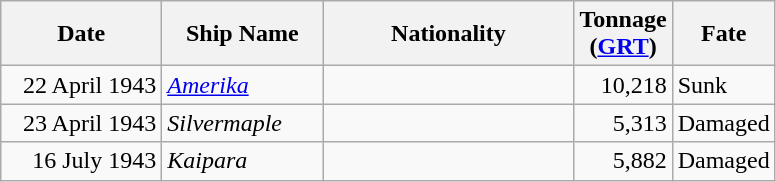<table class="wikitable sortable">
<tr>
<th width="100px">Date</th>
<th width="100px">Ship Name</th>
<th width="160px">Nationality</th>
<th width="25px">Tonnage <br>(<a href='#'>GRT</a>)</th>
<th width="50px">Fate</th>
</tr>
<tr>
<td align="right">22 April 1943</td>
<td align="left"><a href='#'><em>Amerika</em></a></td>
<td align="left"></td>
<td align="right">10,218</td>
<td align="left">Sunk</td>
</tr>
<tr>
<td align="right">23 April 1943</td>
<td align="left"><em>Silvermaple</em></td>
<td align="left"></td>
<td align="right">5,313</td>
<td align="left">Damaged</td>
</tr>
<tr>
<td align="right">16 July 1943</td>
<td align="left"><em>Kaipara</em></td>
<td align="left"></td>
<td align="right">5,882</td>
<td align="left">Damaged</td>
</tr>
</table>
